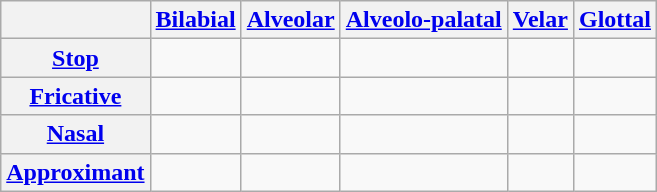<table class="wikitable" style="text-align: center">
<tr>
<th></th>
<th><a href='#'>Bilabial</a></th>
<th><a href='#'>Alveolar</a></th>
<th><a href='#'>Alveolo-palatal</a></th>
<th><a href='#'>Velar</a></th>
<th><a href='#'>Glottal</a></th>
</tr>
<tr>
<th><a href='#'>Stop</a></th>
<td></td>
<td></td>
<td></td>
<td></td>
<td></td>
</tr>
<tr>
<th><a href='#'>Fricative</a></th>
<td></td>
<td></td>
<td></td>
<td></td>
<td></td>
</tr>
<tr>
<th><a href='#'>Nasal</a></th>
<td></td>
<td></td>
<td></td>
<td></td>
<td></td>
</tr>
<tr>
<th><a href='#'>Approximant</a></th>
<td></td>
<td></td>
<td></td>
<td></td>
<td></td>
</tr>
</table>
